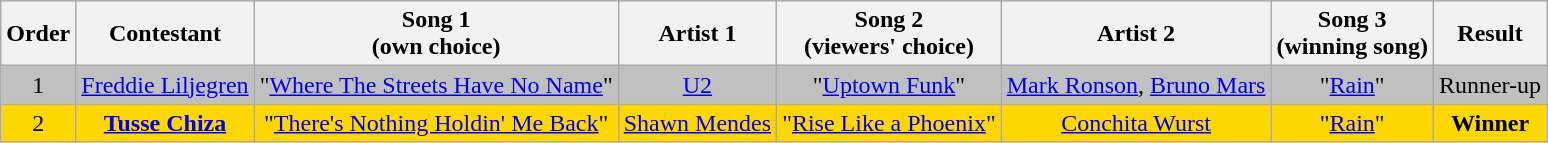<table class="wikitable plainrowheaders sortable" style="text-align:center;">
<tr>
<th scope="col">Order</th>
<th scope="col">Contestant</th>
<th scope="col">Song 1 <br> (own choice)</th>
<th scope="col">Artist 1</th>
<th scope="col">Song 2 <br> (viewers' choice)</th>
<th scope="col">Artist 2</th>
<th scope="col">Song 3 <br> (winning song)</th>
<th scope="col">Result</th>
</tr>
<tr style="background:silver;">
<td>1</td>
<td scope="row"><a href='#'>Freddie Liljegren</a></td>
<td>"<a href='#'>Where The Streets Have No Name</a>"</td>
<td><a href='#'>U2</a></td>
<td>"<a href='#'>Uptown Funk</a>"</td>
<td><a href='#'>Mark Ronson</a>, <a href='#'>Bruno Mars</a></td>
<td>"<a href='#'>Rain</a>"</td>
<td>Runner-up</td>
</tr>
<tr style="background:gold;">
<td>2</td>
<td scope="row"><strong><a href='#'>Tusse Chiza</a></strong></td>
<td>"<a href='#'>There's Nothing Holdin' Me Back</a>"</td>
<td><a href='#'>Shawn Mendes</a></td>
<td>"<a href='#'>Rise Like a Phoenix</a>"</td>
<td><a href='#'>Conchita Wurst</a></td>
<td>"<a href='#'>Rain</a>"</td>
<td><strong>Winner</strong></td>
</tr>
</table>
